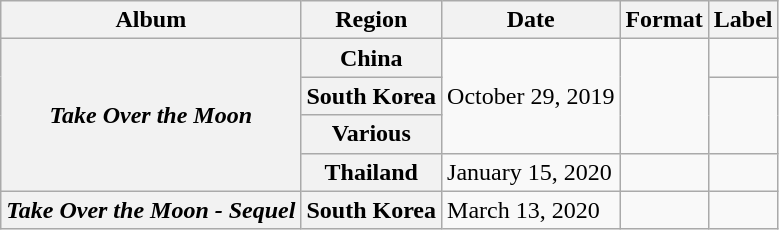<table class="wikitable plainrowheaders">
<tr>
<th scope="col">Album</th>
<th scope="col">Region</th>
<th scope="col">Date</th>
<th scope="col">Format</th>
<th scope="col">Label</th>
</tr>
<tr>
<th scope="row" rowspan="4"><em>Take Over the Moon</em></th>
<th scope="row">China</th>
<td rowspan="3">October 29, 2019</td>
<td rowspan="3"></td>
<td rowspan="1"></td>
</tr>
<tr>
<th scope="row">South Korea</th>
<td rowspan="2"></td>
</tr>
<tr>
<th scope="row">Various</th>
</tr>
<tr>
<th scope="row">Thailand</th>
<td>January 15, 2020</td>
<td></td>
<td></td>
</tr>
<tr>
<th scope="row"><em>Take Over the Moon - Sequel</em></th>
<th scope="row">South Korea</th>
<td>March 13, 2020</td>
<td></td>
<td></td>
</tr>
</table>
